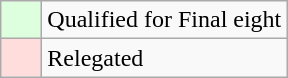<table class="wikitable">
<tr>
<td style="background: #ddffdd" width="20"></td>
<td>Qualified for Final eight</td>
</tr>
<tr>
<td style="background: #ffdddd" width="20"></td>
<td>Relegated</td>
</tr>
</table>
